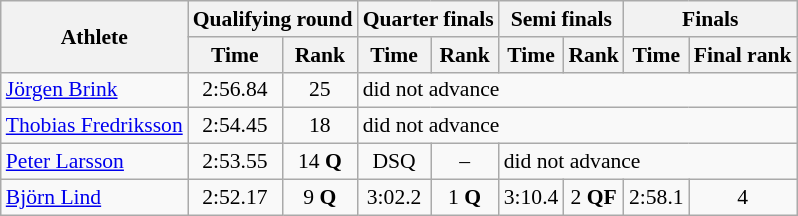<table class="wikitable" style="font-size:90%">
<tr>
<th rowspan="2">Athlete</th>
<th colspan="2">Qualifying round</th>
<th colspan="2">Quarter finals</th>
<th colspan="2">Semi finals</th>
<th colspan="2">Finals</th>
</tr>
<tr>
<th>Time</th>
<th>Rank</th>
<th>Time</th>
<th>Rank</th>
<th>Time</th>
<th>Rank</th>
<th>Time</th>
<th>Final rank</th>
</tr>
<tr>
<td><a href='#'>Jörgen Brink</a></td>
<td align="center">2:56.84</td>
<td align="center">25</td>
<td colspan="6">did not advance</td>
</tr>
<tr>
<td><a href='#'>Thobias Fredriksson</a></td>
<td align="center">2:54.45</td>
<td align="center">18</td>
<td colspan="6">did not advance</td>
</tr>
<tr>
<td><a href='#'>Peter Larsson</a></td>
<td align="center">2:53.55</td>
<td align="center">14 <strong>Q</strong></td>
<td align="center">DSQ</td>
<td align="center">–</td>
<td colspan="4">did not advance</td>
</tr>
<tr>
<td><a href='#'>Björn Lind</a></td>
<td align="center">2:52.17</td>
<td align="center">9 <strong>Q</strong></td>
<td align="center">3:02.2</td>
<td align="center">1 <strong>Q</strong></td>
<td align="center">3:10.4</td>
<td align="center">2 <strong>QF</strong></td>
<td align="center">2:58.1</td>
<td align="center">4</td>
</tr>
</table>
